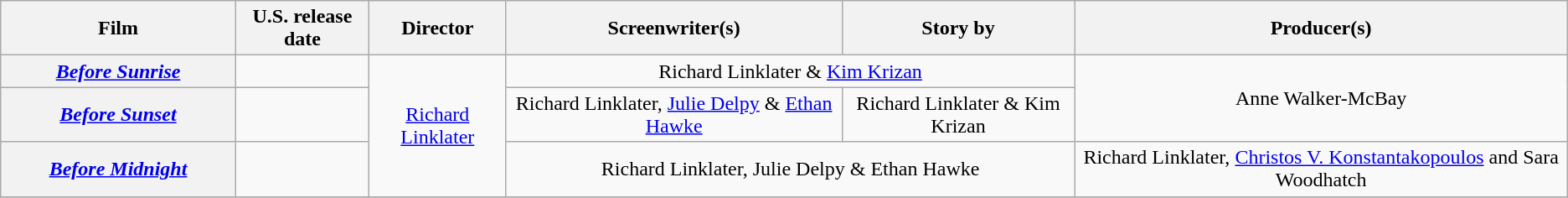<table class="wikitable plainrowheaders"  style="text-align:center;">
<tr>
<th scope="col" style="width:15%;">Film</th>
<th scope="col">U.S. release date</th>
<th scope="col">Director</th>
<th scope="col">Screenwriter(s)</th>
<th scope="col">Story by</th>
<th scope="col">Producer(s)</th>
</tr>
<tr>
<th scope="row"><em><a href='#'>Before Sunrise</a></em></th>
<td></td>
<td rowspan="3"><a href='#'>Richard Linklater</a></td>
<td colspan="2">Richard Linklater & <a href='#'>Kim Krizan</a></td>
<td rowspan="2">Anne Walker-McBay</td>
</tr>
<tr>
<th scope="row"><em><a href='#'>Before Sunset</a></em></th>
<td></td>
<td>Richard Linklater, <a href='#'>Julie Delpy</a> & <a href='#'>Ethan Hawke</a></td>
<td>Richard Linklater & Kim Krizan</td>
</tr>
<tr>
<th scope="row"><em><a href='#'>Before Midnight</a></em></th>
<td></td>
<td colspan="2">Richard Linklater, Julie Delpy & Ethan Hawke</td>
<td>Richard Linklater, <a href='#'>Christos V. Konstantakopoulos</a> and Sara Woodhatch</td>
</tr>
<tr>
</tr>
</table>
